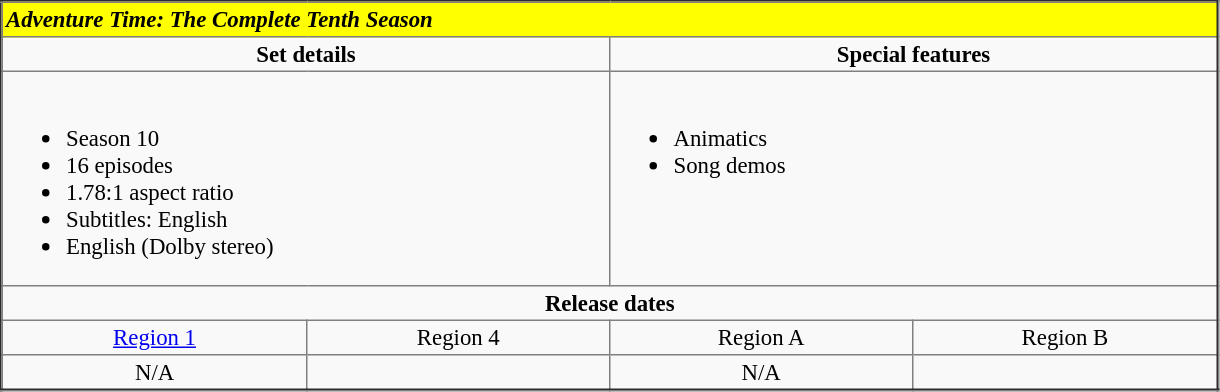<table border="2" cellpadding="2" cellspacing="0" style="margin: 0 1em 0 0; background: #f9f9f9; border: c00 #aaa solid; border-collapse: collapse; font-size: 95%;">
<tr style="background:#FFFF00; color:black;">
<td colspan="4"><strong><em>Adventure Time: The Complete Tenth Season</em></strong></td>
</tr>
<tr valign="top">
<td align="center" width="400" colspan="2"><strong>Set details</strong></td>
<td align="center" width="400" colspan="2"><strong>Special features</strong></td>
</tr>
<tr valign="top">
<td colspan="2" align="left" width="200"><br><ul><li>Season 10</li><li>16 episodes</li><li>1.78:1 aspect ratio</li><li>Subtitles: English</li><li>English (Dolby stereo)</li></ul></td>
<td colspan="2" align="left" width="200"><br><ul><li>Animatics</li><li>Song demos</li></ul></td>
</tr>
<tr>
<td colspan="4" align="center"><strong>Release dates</strong></td>
</tr>
<tr>
<td align="center"><a href='#'>Region 1</a></td>
<td align="center">Region 4</td>
<td align="center">Region A</td>
<td align="center">Region B</td>
</tr>
<tr>
<td align="center">N/A</td>
<td align="center"></td>
<td align="center">N/A</td>
<td align="center"></td>
</tr>
</table>
